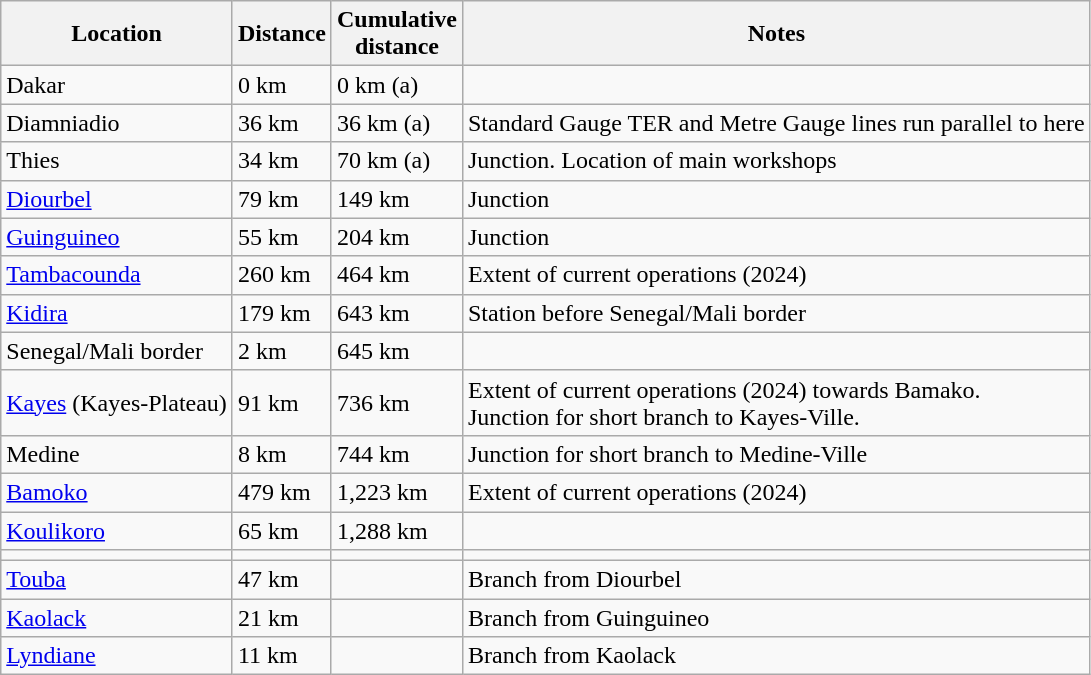<table class="wikitable sortable mw-collapsible">
<tr>
<th>Location</th>
<th>Distance</th>
<th>Cumulative<br>distance</th>
<th class=unsoartable>Notes</th>
</tr>
<tr>
<td>Dakar</td>
<td>0 km</td>
<td>0 km (a)</td>
<td></td>
</tr>
<tr>
<td>Diamniadio</td>
<td>36 km</td>
<td>36 km (a)</td>
<td>Standard Gauge TER and Metre Gauge lines run parallel to here</td>
</tr>
<tr>
<td>Thies</td>
<td>34 km</td>
<td>70 km (a)</td>
<td>Junction. Location of main workshops</td>
</tr>
<tr>
<td><a href='#'>Diourbel</a></td>
<td>79 km</td>
<td>149 km</td>
<td>Junction</td>
</tr>
<tr>
<td><a href='#'>Guinguineo</a></td>
<td>55 km</td>
<td>204 km</td>
<td>Junction</td>
</tr>
<tr>
<td><a href='#'>Tambacounda</a></td>
<td>260 km</td>
<td>464 km</td>
<td>Extent of current operations (2024)</td>
</tr>
<tr>
<td><a href='#'>Kidira</a></td>
<td>179 km</td>
<td>643 km</td>
<td>Station before Senegal/Mali border</td>
</tr>
<tr>
<td>Senegal/Mali border</td>
<td>2 km</td>
<td>645 km</td>
<td></td>
</tr>
<tr>
<td><a href='#'>Kayes</a> (Kayes-Plateau)</td>
<td>91 km</td>
<td>736 km</td>
<td>Extent of current operations (2024) towards Bamako.<br>Junction for short branch to Kayes-Ville.</td>
</tr>
<tr>
<td>Medine</td>
<td>8 km</td>
<td>744 km</td>
<td>Junction for short branch to Medine-Ville</td>
</tr>
<tr>
<td><a href='#'>Bamoko</a></td>
<td>479 km</td>
<td>1,223 km</td>
<td>Extent of current operations (2024)</td>
</tr>
<tr>
<td><a href='#'>Koulikoro</a></td>
<td>65 km</td>
<td>1,288 km</td>
<td></td>
</tr>
<tr>
<td></td>
<td></td>
<td></td>
<td></td>
</tr>
<tr>
<td><a href='#'>Touba</a></td>
<td>47 km</td>
<td></td>
<td>Branch from Diourbel</td>
</tr>
<tr>
<td><a href='#'>Kaolack</a></td>
<td>21 km</td>
<td></td>
<td>Branch from Guinguineo</td>
</tr>
<tr>
<td><a href='#'>Lyndiane</a></td>
<td>11 km</td>
<td></td>
<td>Branch from Kaolack</td>
</tr>
</table>
